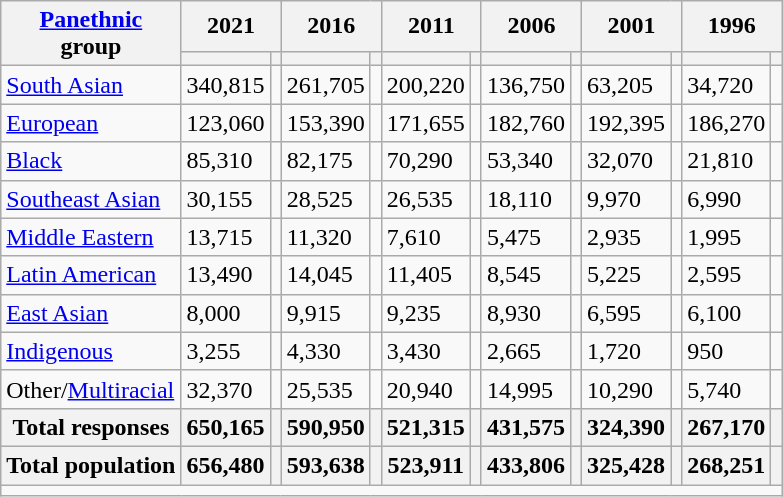<table class="wikitable collapsible sortable">
<tr>
<th rowspan="2"><a href='#'>Panethnic</a><br>group</th>
<th colspan="2">2021</th>
<th colspan="2">2016</th>
<th colspan="2">2011</th>
<th colspan="2">2006</th>
<th colspan="2">2001</th>
<th colspan="2">1996</th>
</tr>
<tr>
<th><a href='#'></a></th>
<th></th>
<th></th>
<th></th>
<th></th>
<th></th>
<th></th>
<th></th>
<th></th>
<th></th>
<th></th>
<th></th>
</tr>
<tr>
<td><a href='#'>South Asian</a></td>
<td>340,815</td>
<td></td>
<td>261,705</td>
<td></td>
<td>200,220</td>
<td></td>
<td>136,750</td>
<td></td>
<td>63,205</td>
<td></td>
<td>34,720</td>
<td></td>
</tr>
<tr>
<td><a href='#'>European</a></td>
<td>123,060</td>
<td></td>
<td>153,390</td>
<td></td>
<td>171,655</td>
<td></td>
<td>182,760</td>
<td></td>
<td>192,395</td>
<td></td>
<td>186,270</td>
<td></td>
</tr>
<tr>
<td><a href='#'>Black</a></td>
<td>85,310</td>
<td></td>
<td>82,175</td>
<td></td>
<td>70,290</td>
<td></td>
<td>53,340</td>
<td></td>
<td>32,070</td>
<td></td>
<td>21,810</td>
<td></td>
</tr>
<tr>
<td><a href='#'>Southeast Asian</a></td>
<td>30,155</td>
<td></td>
<td>28,525</td>
<td></td>
<td>26,535</td>
<td></td>
<td>18,110</td>
<td></td>
<td>9,970</td>
<td></td>
<td>6,990</td>
<td></td>
</tr>
<tr>
<td><a href='#'>Middle Eastern</a></td>
<td>13,715</td>
<td></td>
<td>11,320</td>
<td></td>
<td>7,610</td>
<td></td>
<td>5,475</td>
<td></td>
<td>2,935</td>
<td></td>
<td>1,995</td>
<td></td>
</tr>
<tr>
<td><a href='#'>Latin American</a></td>
<td>13,490</td>
<td></td>
<td>14,045</td>
<td></td>
<td>11,405</td>
<td></td>
<td>8,545</td>
<td></td>
<td>5,225</td>
<td></td>
<td>2,595</td>
<td></td>
</tr>
<tr>
<td><a href='#'>East Asian</a></td>
<td>8,000</td>
<td></td>
<td>9,915</td>
<td></td>
<td>9,235</td>
<td></td>
<td>8,930</td>
<td></td>
<td>6,595</td>
<td></td>
<td>6,100</td>
<td></td>
</tr>
<tr>
<td><a href='#'>Indigenous</a></td>
<td>3,255</td>
<td></td>
<td>4,330</td>
<td></td>
<td>3,430</td>
<td></td>
<td>2,665</td>
<td></td>
<td>1,720</td>
<td></td>
<td>950</td>
<td></td>
</tr>
<tr>
<td>Other/<a href='#'>Multiracial</a></td>
<td>32,370</td>
<td></td>
<td>25,535</td>
<td></td>
<td>20,940</td>
<td></td>
<td>14,995</td>
<td></td>
<td>10,290</td>
<td></td>
<td>5,740</td>
<td></td>
</tr>
<tr>
<th>Total responses</th>
<th>650,165</th>
<th></th>
<th>590,950</th>
<th></th>
<th>521,315</th>
<th></th>
<th>431,575</th>
<th></th>
<th>324,390</th>
<th></th>
<th>267,170</th>
<th></th>
</tr>
<tr>
<th>Total population</th>
<th>656,480</th>
<th></th>
<th>593,638</th>
<th></th>
<th>523,911</th>
<th></th>
<th>433,806</th>
<th></th>
<th>325,428</th>
<th></th>
<th>268,251</th>
<th></th>
</tr>
<tr class="sortbottom">
<td colspan="15"></td>
</tr>
</table>
